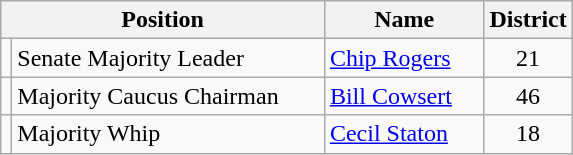<table class="wikitable">
<tr>
<th colspan=2 align=center>Position</th>
<th width="099" align=center>Name</th>
<th align=center>District</th>
</tr>
<tr>
<td></td>
<td width="201">Senate Majority Leader</td>
<td><a href='#'>Chip Rogers</a></td>
<td align=center>21</td>
</tr>
<tr>
<td></td>
<td>Majority Caucus Chairman</td>
<td><a href='#'>Bill Cowsert</a></td>
<td align=center>46</td>
</tr>
<tr>
<td></td>
<td>Majority Whip</td>
<td><a href='#'>Cecil Staton</a></td>
<td align=center>18</td>
</tr>
</table>
